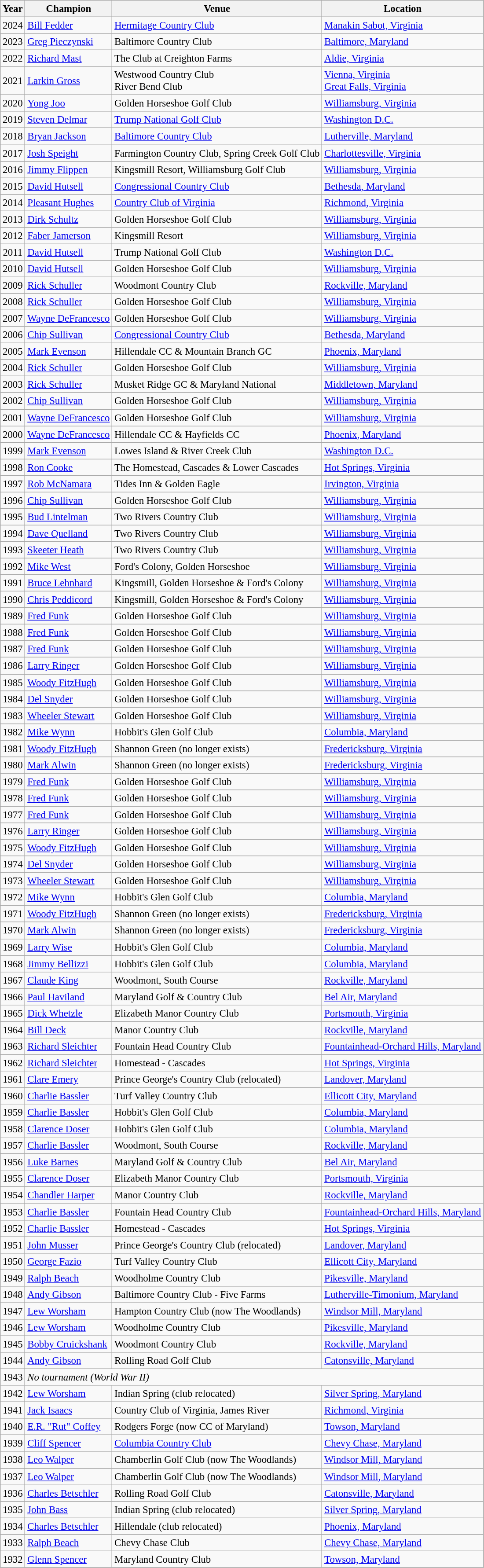<table class="wikitable sortable" style="font-size: 95%">
<tr>
<th>Year</th>
<th>Champion</th>
<th>Venue</th>
<th>Location</th>
</tr>
<tr>
<td align=center>2024</td>
<td><a href='#'>Bill Fedder</a></td>
<td><a href='#'>Hermitage Country Club</a></td>
<td><a href='#'>Manakin Sabot, Virginia</a></td>
</tr>
<tr>
<td align=center>2023</td>
<td><a href='#'>Greg Pieczynski</a></td>
<td>Baltimore Country Club</td>
<td><a href='#'>Baltimore, Maryland</a></td>
</tr>
<tr>
<td align=center>2022</td>
<td><a href='#'>Richard Mast</a></td>
<td>The Club at Creighton Farms</td>
<td><a href='#'>Aldie, Virginia</a></td>
</tr>
<tr>
<td align=center>2021</td>
<td><a href='#'>Larkin Gross</a></td>
<td>Westwood Country Club<br>River Bend Club</td>
<td><a href='#'>Vienna, Virginia</a><br><a href='#'>Great Falls, Virginia</a></td>
</tr>
<tr>
<td align=center>2020</td>
<td><a href='#'>Yong Joo</a></td>
<td>Golden Horseshoe Golf Club</td>
<td><a href='#'>Williamsburg, Virginia</a></td>
</tr>
<tr>
<td align=center>2019</td>
<td><a href='#'>Steven Delmar</a></td>
<td><a href='#'>Trump National Golf Club</a></td>
<td><a href='#'>Washington D.C.</a></td>
</tr>
<tr>
<td align=center>2018</td>
<td><a href='#'>Bryan Jackson</a></td>
<td><a href='#'>Baltimore Country Club</a></td>
<td><a href='#'>Lutherville, Maryland</a></td>
</tr>
<tr>
<td align=center>2017</td>
<td><a href='#'>Josh Speight</a></td>
<td>Farmington Country Club, Spring Creek Golf Club</td>
<td><a href='#'>Charlottesville, Virginia</a></td>
</tr>
<tr>
<td align=center>2016</td>
<td><a href='#'>Jimmy Flippen</a></td>
<td>Kingsmill Resort, Williamsburg Golf Club</td>
<td><a href='#'>Williamsburg, Virginia</a></td>
</tr>
<tr>
<td align=center>2015</td>
<td><a href='#'>David Hutsell</a></td>
<td><a href='#'>Congressional Country Club</a></td>
<td><a href='#'>Bethesda, Maryland</a></td>
</tr>
<tr>
<td align=center>2014</td>
<td><a href='#'>Pleasant Hughes</a></td>
<td><a href='#'>Country Club of Virginia</a></td>
<td><a href='#'>Richmond, Virginia</a></td>
</tr>
<tr>
<td align=center>2013</td>
<td><a href='#'>Dirk Schultz</a></td>
<td>Golden Horseshoe Golf Club</td>
<td><a href='#'>Williamsburg, Virginia</a></td>
</tr>
<tr>
<td align=center>2012</td>
<td><a href='#'>Faber Jamerson</a></td>
<td>Kingsmill Resort</td>
<td><a href='#'>Williamsburg, Virginia</a></td>
</tr>
<tr>
<td align=center>2011</td>
<td><a href='#'>David Hutsell</a></td>
<td>Trump National Golf Club</td>
<td><a href='#'>Washington D.C.</a></td>
</tr>
<tr>
<td align=center>2010</td>
<td><a href='#'>David Hutsell</a></td>
<td>Golden Horseshoe Golf Club</td>
<td><a href='#'>Williamsburg, Virginia</a></td>
</tr>
<tr>
<td align=center>2009</td>
<td><a href='#'>Rick Schuller</a></td>
<td>Woodmont Country Club</td>
<td><a href='#'>Rockville, Maryland</a></td>
</tr>
<tr>
<td align=center>2008</td>
<td><a href='#'>Rick Schuller</a></td>
<td>Golden Horseshoe Golf Club</td>
<td><a href='#'>Williamsburg, Virginia</a></td>
</tr>
<tr>
<td align=center>2007</td>
<td><a href='#'>Wayne DeFrancesco</a></td>
<td>Golden Horseshoe Golf Club</td>
<td><a href='#'>Williamsburg, Virginia</a></td>
</tr>
<tr>
<td align=center>2006</td>
<td><a href='#'>Chip Sullivan</a></td>
<td><a href='#'>Congressional Country Club</a></td>
<td><a href='#'>Bethesda, Maryland</a></td>
</tr>
<tr>
<td align=center>2005</td>
<td><a href='#'>Mark Evenson</a></td>
<td>Hillendale CC & Mountain Branch GC</td>
<td><a href='#'>Phoenix, Maryland</a></td>
</tr>
<tr>
<td align=center>2004</td>
<td><a href='#'>Rick Schuller</a></td>
<td>Golden Horseshoe Golf Club</td>
<td><a href='#'>Williamsburg, Virginia</a></td>
</tr>
<tr>
<td align=center>2003</td>
<td><a href='#'>Rick Schuller</a></td>
<td>Musket Ridge GC & Maryland National</td>
<td><a href='#'>Middletown, Maryland</a></td>
</tr>
<tr>
<td align=center>2002</td>
<td><a href='#'>Chip Sullivan</a></td>
<td>Golden Horseshoe Golf Club</td>
<td><a href='#'>Williamsburg, Virginia</a></td>
</tr>
<tr>
<td align=center>2001</td>
<td><a href='#'>Wayne DeFrancesco</a></td>
<td>Golden Horseshoe Golf Club</td>
<td><a href='#'>Williamsburg, Virginia</a></td>
</tr>
<tr>
<td align=center>2000</td>
<td><a href='#'>Wayne DeFrancesco</a></td>
<td>Hillendale CC & Hayfields CC</td>
<td><a href='#'>Phoenix, Maryland</a></td>
</tr>
<tr>
<td align=center>1999</td>
<td><a href='#'>Mark Evenson</a></td>
<td>Lowes Island & River Creek Club</td>
<td><a href='#'>Washington D.C.</a></td>
</tr>
<tr>
<td align=center>1998</td>
<td><a href='#'>Ron Cooke</a></td>
<td>The Homestead, Cascades & Lower Cascades</td>
<td><a href='#'>Hot Springs, Virginia</a></td>
</tr>
<tr>
<td align=center>1997</td>
<td><a href='#'>Rob McNamara</a></td>
<td>Tides Inn & Golden Eagle</td>
<td><a href='#'>Irvington, Virginia</a></td>
</tr>
<tr>
<td align=center>1996</td>
<td><a href='#'>Chip Sullivan</a></td>
<td>Golden Horseshoe Golf Club</td>
<td><a href='#'>Williamsburg, Virginia</a></td>
</tr>
<tr>
<td align=center>1995</td>
<td><a href='#'>Bud Lintelman</a></td>
<td>Two Rivers Country Club</td>
<td><a href='#'>Williamsburg, Virginia</a></td>
</tr>
<tr>
<td align=center>1994</td>
<td><a href='#'>Dave Quelland</a></td>
<td>Two Rivers Country Club</td>
<td><a href='#'>Williamsburg, Virginia</a></td>
</tr>
<tr>
<td align=center>1993</td>
<td><a href='#'>Skeeter Heath</a></td>
<td>Two Rivers Country Club</td>
<td><a href='#'>Williamsburg, Virginia</a></td>
</tr>
<tr>
<td align=center>1992</td>
<td><a href='#'>Mike West</a></td>
<td>Ford's Colony, Golden Horseshoe</td>
<td><a href='#'>Williamsburg, Virginia</a></td>
</tr>
<tr>
<td align=center>1991</td>
<td><a href='#'>Bruce Lehnhard</a></td>
<td>Kingsmill, Golden Horseshoe & Ford's Colony</td>
<td><a href='#'>Williamsburg, Virginia</a></td>
</tr>
<tr>
<td align=center>1990</td>
<td><a href='#'>Chris Peddicord</a></td>
<td>Kingsmill, Golden Horseshoe & Ford's Colony</td>
<td><a href='#'>Williamsburg, Virginia</a></td>
</tr>
<tr>
<td align=center>1989</td>
<td><a href='#'>Fred Funk</a></td>
<td>Golden Horseshoe Golf Club</td>
<td><a href='#'>Williamsburg, Virginia</a></td>
</tr>
<tr>
<td align=center>1988</td>
<td><a href='#'>Fred Funk</a></td>
<td>Golden Horseshoe Golf Club</td>
<td><a href='#'>Williamsburg, Virginia</a></td>
</tr>
<tr>
<td align=center>1987</td>
<td><a href='#'>Fred Funk</a></td>
<td>Golden Horseshoe Golf Club</td>
<td><a href='#'>Williamsburg, Virginia</a></td>
</tr>
<tr>
<td align=center>1986</td>
<td><a href='#'>Larry Ringer</a></td>
<td>Golden Horseshoe Golf Club</td>
<td><a href='#'>Williamsburg, Virginia</a></td>
</tr>
<tr>
<td align=center>1985</td>
<td><a href='#'>Woody FitzHugh</a></td>
<td>Golden Horseshoe Golf Club</td>
<td><a href='#'>Williamsburg, Virginia</a></td>
</tr>
<tr>
<td align=center>1984</td>
<td><a href='#'>Del Snyder</a></td>
<td>Golden Horseshoe Golf Club</td>
<td><a href='#'>Williamsburg, Virginia</a></td>
</tr>
<tr>
<td align=center>1983</td>
<td><a href='#'>Wheeler Stewart</a></td>
<td>Golden Horseshoe Golf Club</td>
<td><a href='#'>Williamsburg, Virginia</a></td>
</tr>
<tr>
<td align=center>1982</td>
<td><a href='#'>Mike Wynn</a></td>
<td>Hobbit's Glen Golf Club</td>
<td><a href='#'>Columbia, Maryland</a></td>
</tr>
<tr>
<td align=center>1981</td>
<td><a href='#'>Woody FitzHugh</a></td>
<td>Shannon Green (no longer exists)</td>
<td><a href='#'>Fredericksburg, Virginia</a></td>
</tr>
<tr>
<td align=center>1980</td>
<td><a href='#'>Mark Alwin</a></td>
<td>Shannon Green (no longer exists)</td>
<td><a href='#'>Fredericksburg, Virginia</a></td>
</tr>
<tr>
<td align=center>1979</td>
<td><a href='#'>Fred Funk</a></td>
<td>Golden Horseshoe Golf Club</td>
<td><a href='#'>Williamsburg, Virginia</a></td>
</tr>
<tr>
<td align=center>1978</td>
<td><a href='#'>Fred Funk</a></td>
<td>Golden Horseshoe Golf Club</td>
<td><a href='#'>Williamsburg, Virginia</a></td>
</tr>
<tr>
<td align=center>1977</td>
<td><a href='#'>Fred Funk</a></td>
<td>Golden Horseshoe Golf Club</td>
<td><a href='#'>Williamsburg, Virginia</a></td>
</tr>
<tr>
<td align=center>1976</td>
<td><a href='#'>Larry Ringer</a></td>
<td>Golden Horseshoe Golf Club</td>
<td><a href='#'>Williamsburg, Virginia</a></td>
</tr>
<tr>
<td align=center>1975</td>
<td><a href='#'>Woody FitzHugh</a></td>
<td>Golden Horseshoe Golf Club</td>
<td><a href='#'>Williamsburg, Virginia</a></td>
</tr>
<tr>
<td align=center>1974</td>
<td><a href='#'>Del Snyder</a></td>
<td>Golden Horseshoe Golf Club</td>
<td><a href='#'>Williamsburg, Virginia</a></td>
</tr>
<tr>
<td align=center>1973</td>
<td><a href='#'>Wheeler Stewart</a></td>
<td>Golden Horseshoe Golf Club</td>
<td><a href='#'>Williamsburg, Virginia</a></td>
</tr>
<tr>
<td align=center>1972</td>
<td><a href='#'>Mike Wynn</a></td>
<td>Hobbit's Glen Golf Club</td>
<td><a href='#'>Columbia, Maryland</a></td>
</tr>
<tr>
<td align=center>1971</td>
<td><a href='#'>Woody FitzHugh</a></td>
<td>Shannon Green (no longer exists)</td>
<td><a href='#'>Fredericksburg, Virginia</a></td>
</tr>
<tr>
<td align=center>1970</td>
<td><a href='#'>Mark Alwin</a></td>
<td>Shannon Green (no longer exists)</td>
<td><a href='#'>Fredericksburg, Virginia</a></td>
</tr>
<tr>
<td align=center>1969</td>
<td><a href='#'>Larry Wise</a></td>
<td>Hobbit's Glen Golf Club</td>
<td><a href='#'>Columbia, Maryland</a></td>
</tr>
<tr>
<td align=center>1968</td>
<td><a href='#'>Jimmy Bellizzi</a></td>
<td>Hobbit's Glen Golf Club</td>
<td><a href='#'>Columbia, Maryland</a></td>
</tr>
<tr>
<td align=center>1967</td>
<td><a href='#'>Claude King</a></td>
<td>Woodmont, South Course</td>
<td><a href='#'>Rockville, Maryland</a></td>
</tr>
<tr>
<td align=center>1966</td>
<td><a href='#'>Paul Haviland</a></td>
<td>Maryland Golf & Country Club</td>
<td><a href='#'>Bel Air, Maryland</a></td>
</tr>
<tr>
<td align=center>1965</td>
<td><a href='#'>Dick Whetzle</a></td>
<td>Elizabeth Manor Country Club</td>
<td><a href='#'>Portsmouth, Virginia</a></td>
</tr>
<tr>
<td align=center>1964</td>
<td><a href='#'>Bill Deck</a></td>
<td>Manor Country Club</td>
<td><a href='#'>Rockville, Maryland</a></td>
</tr>
<tr>
<td align=center>1963</td>
<td><a href='#'>Richard Sleichter</a></td>
<td>Fountain Head Country Club</td>
<td><a href='#'>Fountainhead-Orchard Hills, Maryland</a></td>
</tr>
<tr>
<td align=center>1962</td>
<td><a href='#'>Richard Sleichter</a></td>
<td>Homestead - Cascades</td>
<td><a href='#'>Hot Springs, Virginia</a></td>
</tr>
<tr>
<td align=center>1961</td>
<td><a href='#'>Clare Emery</a></td>
<td>Prince George's Country Club (relocated)</td>
<td><a href='#'>Landover, Maryland</a></td>
</tr>
<tr>
<td align=center>1960</td>
<td><a href='#'>Charlie Bassler</a></td>
<td>Turf Valley Country Club</td>
<td><a href='#'>Ellicott City, Maryland</a></td>
</tr>
<tr>
<td align=center>1959</td>
<td><a href='#'>Charlie Bassler</a></td>
<td>Hobbit's Glen Golf Club</td>
<td><a href='#'>Columbia, Maryland</a></td>
</tr>
<tr>
<td align=center>1958</td>
<td><a href='#'>Clarence Doser</a></td>
<td>Hobbit's Glen Golf Club</td>
<td><a href='#'>Columbia, Maryland</a></td>
</tr>
<tr>
<td align=center>1957</td>
<td><a href='#'>Charlie Bassler</a></td>
<td>Woodmont, South Course</td>
<td><a href='#'>Rockville, Maryland</a></td>
</tr>
<tr>
<td align=center>1956</td>
<td><a href='#'>Luke Barnes</a></td>
<td>Maryland Golf & Country Club</td>
<td><a href='#'>Bel Air, Maryland</a></td>
</tr>
<tr>
<td align=center>1955</td>
<td><a href='#'>Clarence Doser</a></td>
<td>Elizabeth Manor Country Club</td>
<td><a href='#'>Portsmouth, Virginia</a></td>
</tr>
<tr>
<td align=center>1954</td>
<td><a href='#'>Chandler Harper</a></td>
<td>Manor Country Club</td>
<td><a href='#'>Rockville, Maryland</a></td>
</tr>
<tr>
<td align=center>1953</td>
<td><a href='#'>Charlie Bassler</a></td>
<td>Fountain Head Country Club</td>
<td><a href='#'>Fountainhead-Orchard Hills, Maryland</a></td>
</tr>
<tr>
<td align=center>1952</td>
<td><a href='#'>Charlie Bassler</a></td>
<td>Homestead - Cascades</td>
<td><a href='#'>Hot Springs, Virginia</a></td>
</tr>
<tr>
<td align=center>1951</td>
<td><a href='#'>John Musser</a></td>
<td>Prince George's Country Club (relocated)</td>
<td><a href='#'>Landover, Maryland</a></td>
</tr>
<tr>
<td align=center>1950</td>
<td><a href='#'>George Fazio</a></td>
<td>Turf Valley Country Club</td>
<td><a href='#'>Ellicott City, Maryland</a></td>
</tr>
<tr>
<td align=center>1949</td>
<td><a href='#'>Ralph Beach</a></td>
<td>Woodholme Country Club</td>
<td><a href='#'>Pikesville, Maryland</a></td>
</tr>
<tr>
<td align=center>1948</td>
<td><a href='#'>Andy Gibson</a></td>
<td>Baltimore Country Club - Five Farms</td>
<td><a href='#'>Lutherville-Timonium, Maryland</a></td>
</tr>
<tr>
<td align=center>1947</td>
<td><a href='#'>Lew Worsham</a></td>
<td>Hampton Country Club (now The Woodlands)</td>
<td><a href='#'>Windsor Mill, Maryland</a></td>
</tr>
<tr>
<td align=center>1946</td>
<td><a href='#'>Lew Worsham</a></td>
<td>Woodholme Country Club</td>
<td><a href='#'>Pikesville, Maryland</a></td>
</tr>
<tr>
<td align=center>1945</td>
<td><a href='#'>Bobby Cruickshank</a></td>
<td>Woodmont Country Club</td>
<td><a href='#'>Rockville, Maryland</a></td>
</tr>
<tr>
<td align=center>1944</td>
<td><a href='#'>Andy Gibson</a></td>
<td>Rolling Road Golf Club</td>
<td><a href='#'>Catonsville, Maryland</a></td>
</tr>
<tr>
<td align=center>1943</td>
<td colspan=3><em>No tournament (World War II)</em></td>
</tr>
<tr>
<td align=center>1942</td>
<td><a href='#'>Lew Worsham</a></td>
<td>Indian Spring (club relocated)</td>
<td><a href='#'>Silver Spring, Maryland</a></td>
</tr>
<tr>
<td align=center>1941</td>
<td><a href='#'>Jack Isaacs</a></td>
<td>Country Club of Virginia, James River</td>
<td><a href='#'>Richmond, Virginia</a></td>
</tr>
<tr>
<td align=center>1940</td>
<td><a href='#'>E.R. "Rut" Coffey</a></td>
<td>Rodgers Forge (now CC of Maryland)</td>
<td><a href='#'>Towson, Maryland</a></td>
</tr>
<tr>
<td align=center>1939</td>
<td><a href='#'>Cliff Spencer</a></td>
<td><a href='#'>Columbia Country Club</a></td>
<td><a href='#'>Chevy Chase, Maryland</a></td>
</tr>
<tr>
<td align=center>1938</td>
<td><a href='#'>Leo Walper</a></td>
<td>Chamberlin Golf Club (now The Woodlands)</td>
<td><a href='#'>Windsor Mill, Maryland</a></td>
</tr>
<tr>
<td align=center>1937</td>
<td><a href='#'>Leo Walper</a></td>
<td>Chamberlin Golf Club (now The Woodlands)</td>
<td><a href='#'>Windsor Mill, Maryland</a></td>
</tr>
<tr>
<td align=center>1936</td>
<td><a href='#'>Charles Betschler</a></td>
<td>Rolling Road Golf Club</td>
<td><a href='#'>Catonsville, Maryland</a></td>
</tr>
<tr>
<td align=center>1935</td>
<td><a href='#'>John Bass</a></td>
<td>Indian Spring (club relocated)</td>
<td><a href='#'>Silver Spring, Maryland</a></td>
</tr>
<tr>
<td align=center>1934</td>
<td><a href='#'>Charles Betschler</a></td>
<td>Hillendale (club relocated)</td>
<td><a href='#'>Phoenix, Maryland</a></td>
</tr>
<tr>
<td align=center>1933</td>
<td><a href='#'>Ralph Beach</a></td>
<td>Chevy Chase Club</td>
<td><a href='#'>Chevy Chase, Maryland</a></td>
</tr>
<tr>
<td align=center>1932</td>
<td><a href='#'>Glenn Spencer</a></td>
<td>Maryland Country Club</td>
<td><a href='#'>Towson, Maryland</a></td>
</tr>
</table>
